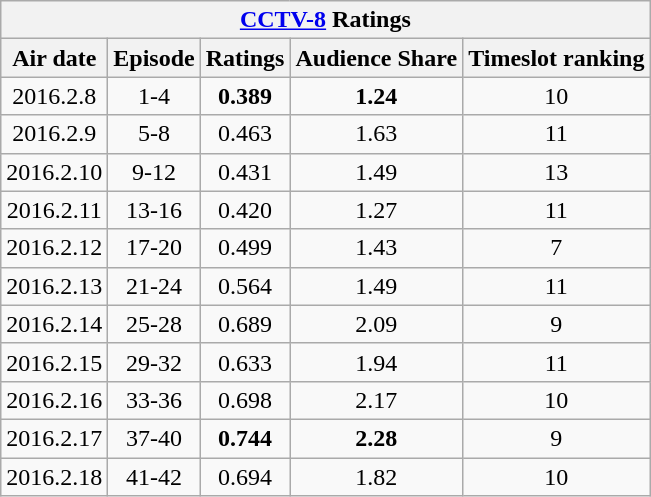<table class="wikitable sortable mw-collapsible jquery-tablesorter" style="text-align:center">
<tr>
<th colspan="5"><a href='#'>CCTV-8</a> Ratings</th>
</tr>
<tr>
<th>Air date</th>
<th>Episode</th>
<th>Ratings</th>
<th>Audience Share</th>
<th>Timeslot ranking</th>
</tr>
<tr>
<td>2016.2.8</td>
<td>1-4</td>
<td><strong><span>0.389</span></strong></td>
<td><strong><span>1.24</span></strong></td>
<td>10</td>
</tr>
<tr>
<td>2016.2.9</td>
<td>5-8</td>
<td>0.463</td>
<td>1.63</td>
<td>11</td>
</tr>
<tr>
<td>2016.2.10</td>
<td>9-12</td>
<td>0.431</td>
<td>1.49</td>
<td>13</td>
</tr>
<tr>
<td>2016.2.11</td>
<td>13-16</td>
<td>0.420</td>
<td>1.27</td>
<td>11</td>
</tr>
<tr>
<td>2016.2.12</td>
<td>17-20</td>
<td>0.499</td>
<td>1.43</td>
<td>7</td>
</tr>
<tr>
<td>2016.2.13</td>
<td>21-24</td>
<td>0.564</td>
<td>1.49</td>
<td>11</td>
</tr>
<tr>
<td>2016.2.14</td>
<td>25-28</td>
<td>0.689</td>
<td>2.09</td>
<td>9</td>
</tr>
<tr>
<td>2016.2.15</td>
<td>29-32</td>
<td>0.633</td>
<td>1.94</td>
<td>11</td>
</tr>
<tr>
<td>2016.2.16</td>
<td>33-36</td>
<td>0.698</td>
<td>2.17</td>
<td>10</td>
</tr>
<tr>
<td>2016.2.17</td>
<td>37-40</td>
<td><strong><span>0.744</span></strong></td>
<td><strong><span>2.28</span></strong></td>
<td>9</td>
</tr>
<tr>
<td>2016.2.18</td>
<td>41-42</td>
<td>0.694</td>
<td>1.82</td>
<td>10</td>
</tr>
</table>
